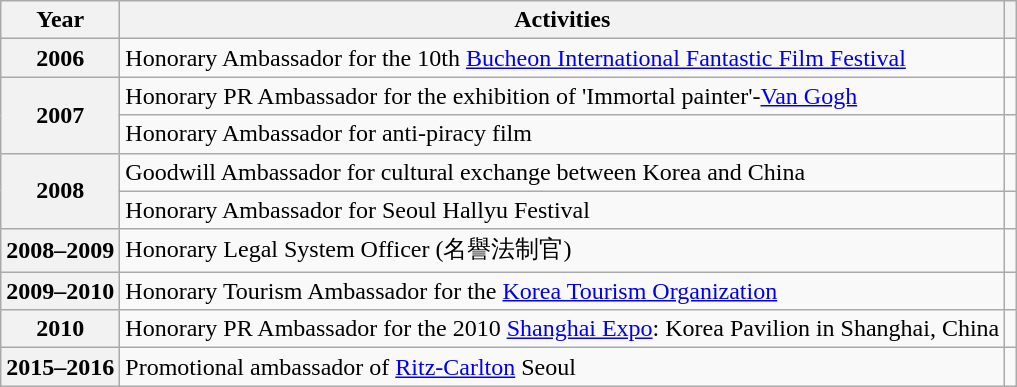<table class="wikitable plainrowheaders sortable">
<tr>
<th scope="col">Year</th>
<th>Activities</th>
<th scope="col" class="unsortable"></th>
</tr>
<tr>
<th scope="row">2006</th>
<td>Honorary Ambassador for the 10th <a href='#'>Bucheon International Fantastic Film Festival</a></td>
<td></td>
</tr>
<tr>
<th scope="row" rowspan="2">2007</th>
<td>Honorary PR Ambassador for the exhibition of 'Immortal painter'-<a href='#'>Van Gogh</a></td>
<td></td>
</tr>
<tr>
<td>Honorary Ambassador for anti-piracy film</td>
<td></td>
</tr>
<tr>
<th scope="row" rowspan="2">2008</th>
<td>Goodwill Ambassador for cultural exchange between Korea and China</td>
<td></td>
</tr>
<tr>
<td>Honorary Ambassador for Seoul Hallyu Festival</td>
<td></td>
</tr>
<tr>
<th scope="row">2008–2009</th>
<td>Honorary Legal System Officer (名譽法制官)</td>
<td></td>
</tr>
<tr>
<th scope="row">2009–2010</th>
<td>Honorary Tourism Ambassador for the <a href='#'>Korea Tourism Organization</a></td>
<td></td>
</tr>
<tr>
<th scope="row">2010</th>
<td>Honorary PR Ambassador for the 2010 <a href='#'>Shanghai Expo</a>: Korea Pavilion in Shanghai, China</td>
<td></td>
</tr>
<tr>
<th scope="row">2015–2016</th>
<td>Promotional ambassador of <a href='#'>Ritz-Carlton</a> Seoul</td>
<td></td>
</tr>
</table>
